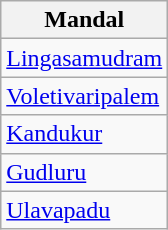<table class="wikitable sortable static-row-numbers static-row-header-hash">
<tr>
<th>Mandal</th>
</tr>
<tr>
<td><a href='#'>Lingasamudram</a></td>
</tr>
<tr>
<td><a href='#'>Voletivaripalem</a></td>
</tr>
<tr>
<td><a href='#'>Kandukur</a></td>
</tr>
<tr>
<td><a href='#'>Gudluru</a></td>
</tr>
<tr>
<td><a href='#'>Ulavapadu</a></td>
</tr>
</table>
